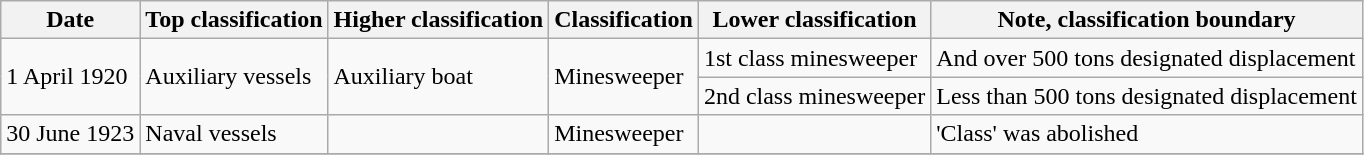<table class="wikitable">
<tr>
<th>Date</th>
<th>Top classification</th>
<th>Higher classification</th>
<th>Classification</th>
<th>Lower classification</th>
<th>Note, classification boundary</th>
</tr>
<tr>
<td rowspan="2">1 April 1920</td>
<td rowspan="2">Auxiliary vessels</td>
<td rowspan="2">Auxiliary boat</td>
<td rowspan="2">Minesweeper</td>
<td>1st class minesweeper</td>
<td>And over 500 tons designated displacement</td>
</tr>
<tr>
<td>2nd class minesweeper</td>
<td>Less than 500 tons designated displacement</td>
</tr>
<tr>
<td>30 June 1923</td>
<td>Naval vessels</td>
<td></td>
<td>Minesweeper</td>
<td></td>
<td>'Class' was abolished</td>
</tr>
<tr>
</tr>
</table>
